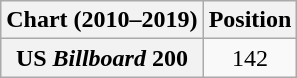<table class="wikitable plainrowheaders" style="text-align:center">
<tr>
<th scope="col">Chart (2010–2019)</th>
<th scope="col">Position</th>
</tr>
<tr>
<th scope="row">US <em>Billboard</em> 200</th>
<td>142</td>
</tr>
</table>
